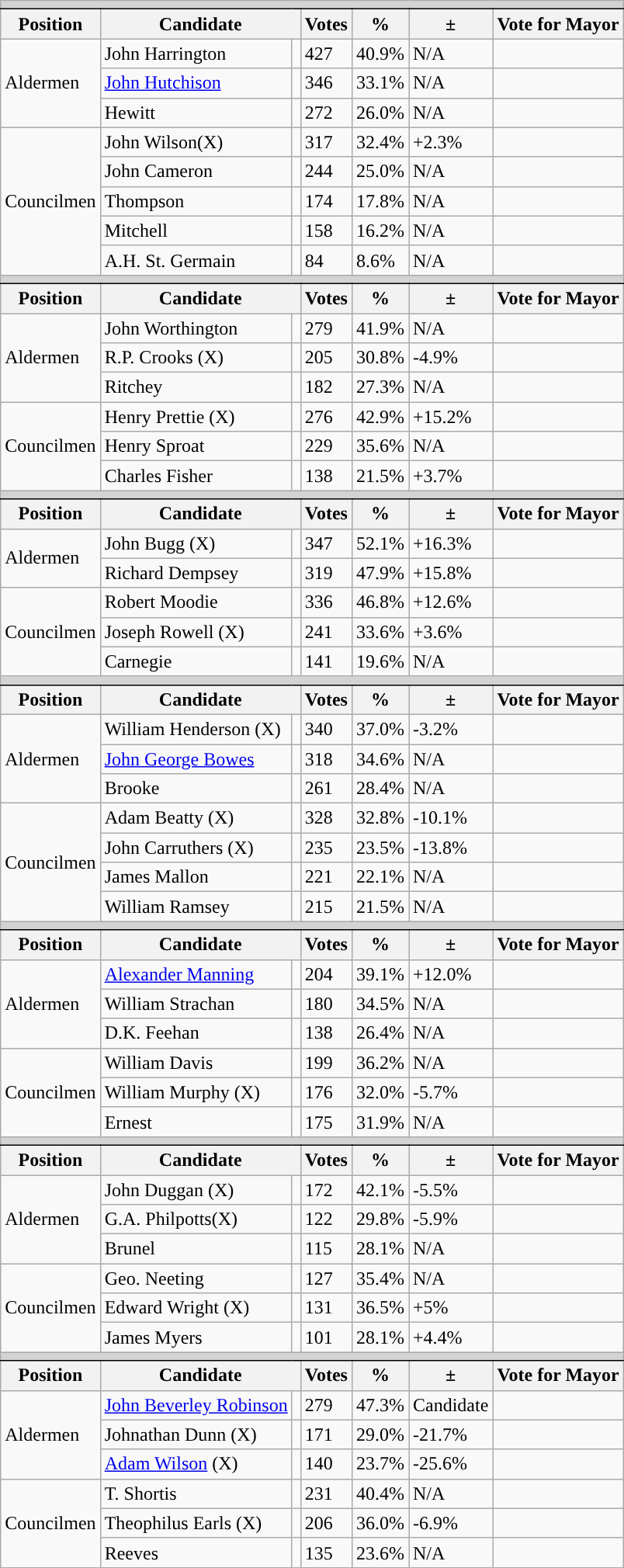<table class=wikitable>
<tr>
<td colspan="7" style="border-bottom:1px solid black;background:lightgrey;"></td>
</tr>
<tr>
<th>Position</th>
<th colspan="2">Candidate</th>
<th>Votes</th>
<th>%</th>
<th>±</th>
<th>Vote for Mayor</th>
</tr>
<tr>
<td rowspan=3>Aldermen</td>
<td>John Harrington</td>
<td></td>
<td>427</td>
<td>40.9%</td>
<td>N/A</td>
<td></td>
</tr>
<tr>
<td><a href='#'>John Hutchison</a></td>
<td></td>
<td>346</td>
<td>33.1%</td>
<td>N/A</td>
<td></td>
</tr>
<tr>
<td>Hewitt</td>
<td></td>
<td>272</td>
<td>26.0%</td>
<td>N/A</td>
<td></td>
</tr>
<tr>
<td rowspan=5>Councilmen</td>
<td>John Wilson(X)</td>
<td></td>
<td>317</td>
<td>32.4%</td>
<td>+2.3%</td>
<td></td>
</tr>
<tr>
<td>John Cameron</td>
<td></td>
<td>244</td>
<td>25.0%</td>
<td>N/A</td>
<td></td>
</tr>
<tr>
<td>Thompson</td>
<td></td>
<td>174</td>
<td>17.8%</td>
<td>N/A</td>
<td></td>
</tr>
<tr>
<td>Mitchell</td>
<td></td>
<td>158</td>
<td>16.2%</td>
<td>N/A</td>
<td></td>
</tr>
<tr>
<td>A.H. St. Germain</td>
<td></td>
<td>84</td>
<td>8.6%</td>
<td>N/A</td>
<td></td>
</tr>
<tr>
<td colspan="7" style="border-bottom:1px solid black;background:lightgrey;"></td>
</tr>
<tr>
<th>Position</th>
<th colspan="2">Candidate</th>
<th>Votes</th>
<th>%</th>
<th>±</th>
<th>Vote for Mayor</th>
</tr>
<tr>
<td rowspan=3>Aldermen</td>
<td>John Worthington</td>
<td></td>
<td>279</td>
<td>41.9%</td>
<td>N/A</td>
<td></td>
</tr>
<tr>
<td>R.P. Crooks (X)</td>
<td></td>
<td>205</td>
<td>30.8%</td>
<td>-4.9%</td>
<td></td>
</tr>
<tr>
<td>Ritchey</td>
<td></td>
<td>182</td>
<td>27.3%</td>
<td>N/A</td>
<td></td>
</tr>
<tr>
<td rowspan=3>Councilmen</td>
<td>Henry Prettie (X)</td>
<td></td>
<td>276</td>
<td>42.9%</td>
<td>+15.2%</td>
<td></td>
</tr>
<tr>
<td>Henry Sproat</td>
<td></td>
<td>229</td>
<td>35.6%</td>
<td>N/A</td>
<td></td>
</tr>
<tr>
<td>Charles Fisher</td>
<td></td>
<td>138</td>
<td>21.5%</td>
<td>+3.7%</td>
<td></td>
</tr>
<tr>
<td colspan="7" style="border-bottom:1px solid black;background:lightgrey;"></td>
</tr>
<tr>
<th>Position</th>
<th colspan="2">Candidate</th>
<th>Votes</th>
<th>%</th>
<th>±</th>
<th>Vote for Mayor</th>
</tr>
<tr>
<td rowspan=2>Aldermen</td>
<td>John Bugg (X)</td>
<td></td>
<td>347</td>
<td>52.1%</td>
<td>+16.3%</td>
<td></td>
</tr>
<tr>
<td>Richard Dempsey</td>
<td></td>
<td>319</td>
<td>47.9%</td>
<td>+15.8%</td>
<td></td>
</tr>
<tr>
<td rowspan=3>Councilmen</td>
<td>Robert Moodie</td>
<td></td>
<td>336</td>
<td>46.8%</td>
<td>+12.6%</td>
<td></td>
</tr>
<tr>
<td>Joseph Rowell (X)</td>
<td></td>
<td>241</td>
<td>33.6%</td>
<td>+3.6%</td>
<td></td>
</tr>
<tr>
<td>Carnegie</td>
<td></td>
<td>141</td>
<td>19.6%</td>
<td>N/A</td>
<td></td>
</tr>
<tr>
<td colspan="7" style="border-bottom:1px solid black;background:lightgrey;"></td>
</tr>
<tr>
<th>Position</th>
<th colspan="2">Candidate</th>
<th>Votes</th>
<th>%</th>
<th>±</th>
<th>Vote for Mayor</th>
</tr>
<tr>
<td rowspan=3>Aldermen</td>
<td>William Henderson (X)</td>
<td></td>
<td>340</td>
<td>37.0%</td>
<td>-3.2%</td>
<td></td>
</tr>
<tr>
<td><a href='#'>John George Bowes</a></td>
<td></td>
<td>318</td>
<td>34.6%</td>
<td>N/A</td>
<td></td>
</tr>
<tr>
<td>Brooke</td>
<td></td>
<td>261</td>
<td>28.4%</td>
<td>N/A</td>
<td></td>
</tr>
<tr>
<td rowspan=4>Councilmen</td>
<td>Adam Beatty (X)</td>
<td></td>
<td>328</td>
<td>32.8%</td>
<td>-10.1%</td>
<td></td>
</tr>
<tr>
<td>John Carruthers (X)</td>
<td></td>
<td>235</td>
<td>23.5%</td>
<td>-13.8%</td>
<td></td>
</tr>
<tr>
<td>James Mallon</td>
<td></td>
<td>221</td>
<td>22.1%</td>
<td>N/A</td>
<td></td>
</tr>
<tr>
<td>William Ramsey</td>
<td></td>
<td>215</td>
<td>21.5%</td>
<td>N/A</td>
<td></td>
</tr>
<tr>
<td colspan="7" style="border-bottom:1px solid black;background:lightgrey;"></td>
</tr>
<tr>
<th>Position</th>
<th colspan="2">Candidate</th>
<th>Votes</th>
<th>%</th>
<th>±</th>
<th>Vote for Mayor</th>
</tr>
<tr>
<td rowspan=3>Aldermen</td>
<td><a href='#'>Alexander Manning</a></td>
<td></td>
<td>204</td>
<td>39.1%</td>
<td>+12.0%</td>
<td></td>
</tr>
<tr>
<td>William Strachan</td>
<td></td>
<td>180</td>
<td>34.5%</td>
<td>N/A</td>
<td></td>
</tr>
<tr>
<td>D.K. Feehan</td>
<td></td>
<td>138</td>
<td>26.4%</td>
<td>N/A</td>
<td></td>
</tr>
<tr>
<td rowspan=3>Councilmen</td>
<td>William Davis</td>
<td></td>
<td>199</td>
<td>36.2%</td>
<td>N/A</td>
<td></td>
</tr>
<tr>
<td>William Murphy (X)</td>
<td></td>
<td>176</td>
<td>32.0%</td>
<td>-5.7%</td>
<td></td>
</tr>
<tr>
<td>Ernest</td>
<td></td>
<td>175</td>
<td>31.9%</td>
<td>N/A</td>
<td></td>
</tr>
<tr>
<td colspan="7" style="border-bottom:1px solid black;background:lightgrey;"></td>
</tr>
<tr>
<th>Position</th>
<th colspan="2">Candidate</th>
<th>Votes</th>
<th>%</th>
<th>±</th>
<th>Vote for Mayor</th>
</tr>
<tr>
<td rowspan=3>Aldermen</td>
<td>John Duggan (X)</td>
<td></td>
<td>172</td>
<td>42.1%</td>
<td>-5.5%</td>
<td></td>
</tr>
<tr>
<td>G.A. Philpotts(X)</td>
<td></td>
<td>122</td>
<td>29.8%</td>
<td>-5.9%</td>
<td></td>
</tr>
<tr>
<td>Brunel</td>
<td></td>
<td>115</td>
<td>28.1%</td>
<td>N/A</td>
<td></td>
</tr>
<tr>
<td rowspan=3>Councilmen</td>
<td>Geo. Neeting</td>
<td></td>
<td>127</td>
<td>35.4%</td>
<td>N/A</td>
<td></td>
</tr>
<tr>
<td>Edward Wright (X)</td>
<td></td>
<td>131</td>
<td>36.5%</td>
<td>+5%</td>
<td></td>
</tr>
<tr>
<td>James Myers</td>
<td></td>
<td>101</td>
<td>28.1%</td>
<td>+4.4%</td>
<td></td>
</tr>
<tr>
<td colspan="7" style="border-bottom:1px solid black;background:lightgrey;"></td>
</tr>
<tr>
<th>Position</th>
<th colspan="2">Candidate</th>
<th>Votes</th>
<th>%</th>
<th>±</th>
<th>Vote for Mayor</th>
</tr>
<tr>
<td rowspan=3>Aldermen</td>
<td><a href='#'>John Beverley Robinson</a></td>
<td></td>
<td>279</td>
<td>47.3%</td>
<td>Candidate</td>
</tr>
<tr>
<td>Johnathan Dunn (X)</td>
<td></td>
<td>171</td>
<td>29.0%</td>
<td>-21.7%</td>
<td></td>
</tr>
<tr>
<td><a href='#'>Adam Wilson</a> (X)</td>
<td></td>
<td>140</td>
<td>23.7%</td>
<td>-25.6%</td>
<td></td>
</tr>
<tr>
<td rowspan=3>Councilmen</td>
<td>T. Shortis</td>
<td></td>
<td>231</td>
<td>40.4%</td>
<td>N/A</td>
<td></td>
</tr>
<tr>
<td>Theophilus Earls (X)</td>
<td></td>
<td>206</td>
<td>36.0%</td>
<td>-6.9%</td>
<td></td>
</tr>
<tr>
<td>Reeves</td>
<td></td>
<td>135</td>
<td>23.6%</td>
<td>N/A</td>
<td></td>
</tr>
<tr>
</tr>
</table>
